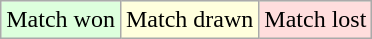<table class="wikitable">
<tr style="background:#ddffdd">
<td>Match won</td>
<td style="background:#ffffdd">Match drawn</td>
<td style="background:#ffdddd">Match lost</td>
</tr>
</table>
